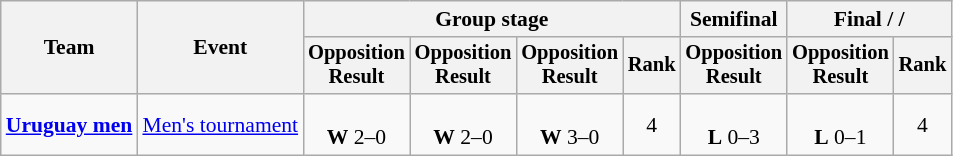<table class="wikitable" style="font-size:90%;text-align:center">
<tr>
<th rowspan=2>Team</th>
<th rowspan=2>Event</th>
<th colspan=4>Group stage</th>
<th>Semifinal</th>
<th colspan=2>Final /  / </th>
</tr>
<tr style=font-size:95%>
<th>Opposition<br>Result</th>
<th>Opposition<br>Result</th>
<th>Opposition<br>Result</th>
<th>Rank</th>
<th>Opposition<br>Result</th>
<th>Opposition<br>Result</th>
<th>Rank</th>
</tr>
<tr>
<td style="text-align:left"><strong><a href='#'>Uruguay men</a></strong></td>
<td style="text-align:left"><a href='#'>Men's tournament</a></td>
<td><br><strong>W</strong> 2–0</td>
<td><br><strong>W</strong> 2–0</td>
<td><br><strong>W</strong> 3–0</td>
<td>4</td>
<td><br><strong>L</strong> 0–3</td>
<td><br><strong>L</strong> 0–1</td>
<td>4</td>
</tr>
</table>
